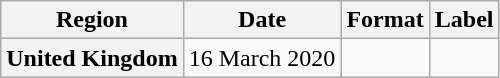<table class="wikitable plainrowheaders" style="text-align:center">
<tr>
<th>Region</th>
<th>Date</th>
<th>Format</th>
<th>Label</th>
</tr>
<tr>
<th scope="row">United Kingdom</th>
<td>16 March 2020</td>
<td></td>
<td></td>
</tr>
</table>
